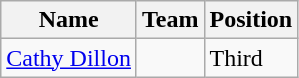<table class="wikitable">
<tr>
<th><strong>Name</strong></th>
<th><strong>Team</strong></th>
<th><strong>Position</strong></th>
</tr>
<tr>
<td><a href='#'>Cathy Dillon</a></td>
<td></td>
<td>Third</td>
</tr>
</table>
